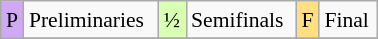<table class="wikitable" style="margin:0.5em auto; font-size:90%; line-height:1.25em;" width=20%;>
<tr>
<td style="background-color:#D0A9F5;text-align:center;">P</td>
<td>Preliminaries</td>
<td style="background-color:#D9FFB2;text-align:center;">½</td>
<td>Semifinals</td>
<td style="background-color:#FFDF80;text-align:center;">F</td>
<td>Final</td>
</tr>
<tr>
</tr>
</table>
